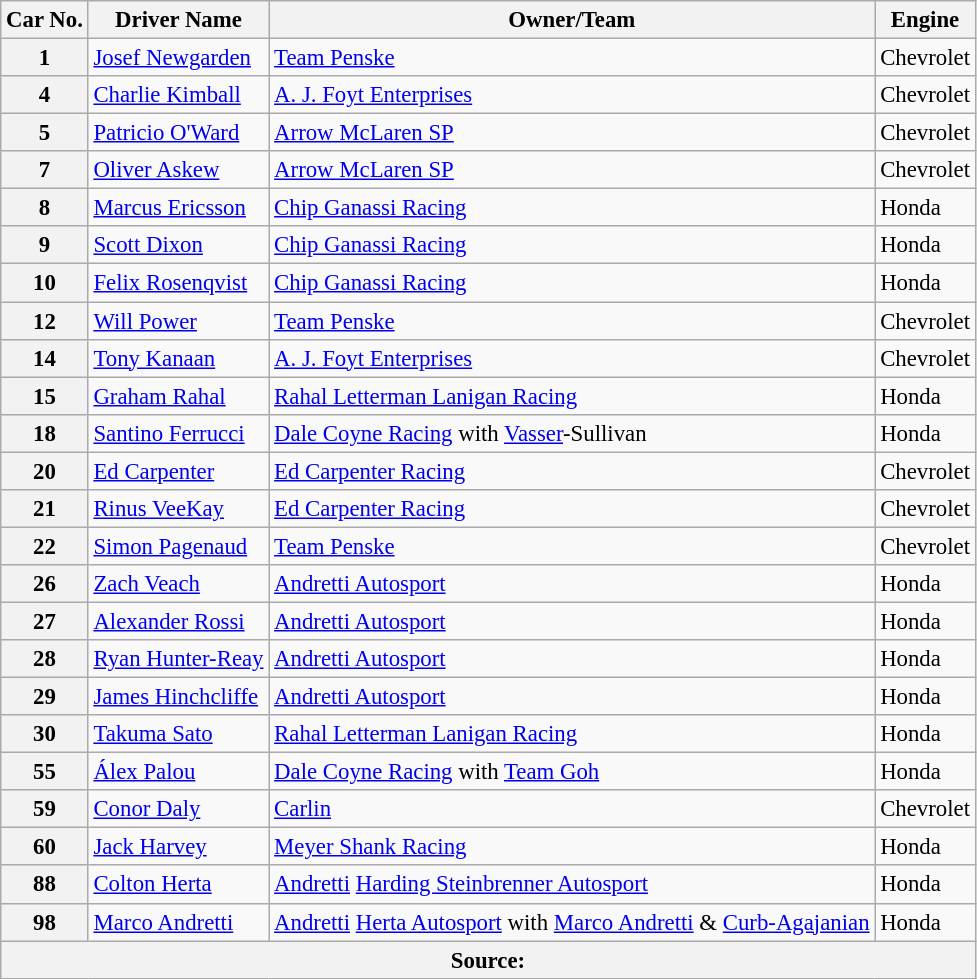<table class="wikitable" style="font-size: 95%">
<tr>
<th>Car No.</th>
<th>Driver Name</th>
<th>Owner/Team</th>
<th>Engine</th>
</tr>
<tr>
<th>1</th>
<td nowrap> <a href='#'>Josef Newgarden</a> <strong></strong></td>
<td><a href='#'>Team Penske</a></td>
<td>Chevrolet</td>
</tr>
<tr>
<th>4</th>
<td> <a href='#'>Charlie Kimball</a></td>
<td><a href='#'>A. J. Foyt Enterprises</a></td>
<td>Chevrolet</td>
</tr>
<tr>
<th>5</th>
<td> <a href='#'>Patricio O'Ward</a></td>
<td><a href='#'>Arrow McLaren SP</a></td>
<td>Chevrolet</td>
</tr>
<tr>
<th>7</th>
<td> <a href='#'>Oliver Askew</a> <strong></strong></td>
<td><a href='#'>Arrow McLaren SP</a></td>
<td>Chevrolet</td>
</tr>
<tr>
<th>8</th>
<td> <a href='#'>Marcus Ericsson</a></td>
<td><a href='#'>Chip Ganassi Racing</a></td>
<td>Honda</td>
</tr>
<tr>
<th>9</th>
<td> <a href='#'>Scott Dixon</a> <strong></strong></td>
<td><a href='#'>Chip Ganassi Racing</a></td>
<td>Honda</td>
</tr>
<tr>
<th>10</th>
<td> <a href='#'>Felix Rosenqvist</a></td>
<td><a href='#'>Chip Ganassi Racing</a></td>
<td>Honda</td>
</tr>
<tr>
<th>12</th>
<td> <a href='#'>Will Power</a> <strong></strong></td>
<td><a href='#'>Team Penske</a></td>
<td>Chevrolet</td>
</tr>
<tr>
<th>14</th>
<td> <a href='#'>Tony Kanaan</a> <strong></strong></td>
<td><a href='#'>A. J. Foyt Enterprises</a></td>
<td>Chevrolet</td>
</tr>
<tr>
<th>15</th>
<td> <a href='#'>Graham Rahal</a> <strong></strong></td>
<td><a href='#'>Rahal Letterman Lanigan Racing</a></td>
<td>Honda</td>
</tr>
<tr>
<th>18</th>
<td> <a href='#'>Santino Ferrucci</a></td>
<td><a href='#'>Dale Coyne Racing</a> with <a href='#'>Vasser</a>-Sullivan</td>
<td>Honda</td>
</tr>
<tr>
<th>20</th>
<td> <a href='#'>Ed Carpenter</a> <strong></strong></td>
<td><a href='#'>Ed Carpenter Racing</a></td>
<td>Chevrolet</td>
</tr>
<tr>
<th>21</th>
<td> <a href='#'>Rinus VeeKay</a> <strong></strong></td>
<td><a href='#'>Ed Carpenter Racing</a></td>
<td>Chevrolet</td>
</tr>
<tr>
<th>22</th>
<td> <a href='#'>Simon Pagenaud</a></td>
<td><a href='#'>Team Penske</a></td>
<td>Chevrolet</td>
</tr>
<tr>
<th>26</th>
<td> <a href='#'>Zach Veach</a></td>
<td><a href='#'>Andretti Autosport</a></td>
<td>Honda</td>
</tr>
<tr>
<th>27</th>
<td> <a href='#'>Alexander Rossi</a></td>
<td><a href='#'>Andretti Autosport</a></td>
<td>Honda</td>
</tr>
<tr>
<th>28</th>
<td> <a href='#'>Ryan Hunter-Reay</a></td>
<td><a href='#'>Andretti Autosport</a></td>
<td>Honda</td>
</tr>
<tr>
<th>29</th>
<td> <a href='#'>James Hinchcliffe</a></td>
<td><a href='#'>Andretti Autosport</a></td>
<td>Honda</td>
</tr>
<tr>
<th>30</th>
<td> <a href='#'>Takuma Sato</a></td>
<td><a href='#'>Rahal Letterman Lanigan Racing</a></td>
<td>Honda</td>
</tr>
<tr>
<th>55</th>
<td> <a href='#'>Álex Palou</a> <strong></strong></td>
<td><a href='#'>Dale Coyne Racing</a> with <a href='#'>Team Goh</a></td>
<td>Honda</td>
</tr>
<tr>
<th>59</th>
<td> <a href='#'>Conor Daly</a></td>
<td><a href='#'>Carlin</a></td>
<td>Chevrolet</td>
</tr>
<tr>
<th>60</th>
<td> <a href='#'>Jack Harvey</a></td>
<td><a href='#'>Meyer Shank Racing</a></td>
<td>Honda</td>
</tr>
<tr>
<th>88</th>
<td> <a href='#'>Colton Herta</a></td>
<td><a href='#'>Andretti</a> <a href='#'>Harding Steinbrenner Autosport</a></td>
<td>Honda</td>
</tr>
<tr>
<th>98</th>
<td> <a href='#'>Marco Andretti</a></td>
<td nowrap><a href='#'>Andretti</a> <a href='#'>Herta Autosport</a> with <a href='#'>Marco Andretti</a> & <a href='#'>Curb-Agajanian</a></td>
<td>Honda</td>
</tr>
<tr>
<th colspan="4">Source:</th>
</tr>
</table>
